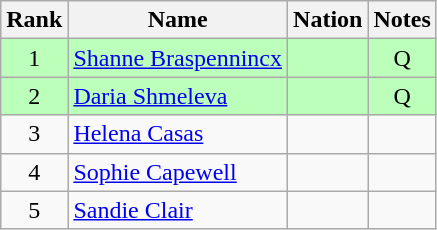<table class="wikitable sortable" style="text-align:center">
<tr>
<th>Rank</th>
<th>Name</th>
<th>Nation</th>
<th>Notes</th>
</tr>
<tr bgcolor=bbffbb>
<td>1</td>
<td align=left><a href='#'>Shanne Braspennincx</a></td>
<td align=left></td>
<td>Q</td>
</tr>
<tr bgcolor=bbffbb>
<td>2</td>
<td align=left><a href='#'>Daria Shmeleva</a></td>
<td align=left></td>
<td>Q</td>
</tr>
<tr>
<td>3</td>
<td align=left><a href='#'>Helena Casas</a></td>
<td align=left></td>
<td></td>
</tr>
<tr>
<td>4</td>
<td align=left><a href='#'>Sophie Capewell</a></td>
<td align=left></td>
<td></td>
</tr>
<tr>
<td>5</td>
<td align=left><a href='#'>Sandie Clair</a></td>
<td align=left></td>
<td></td>
</tr>
</table>
